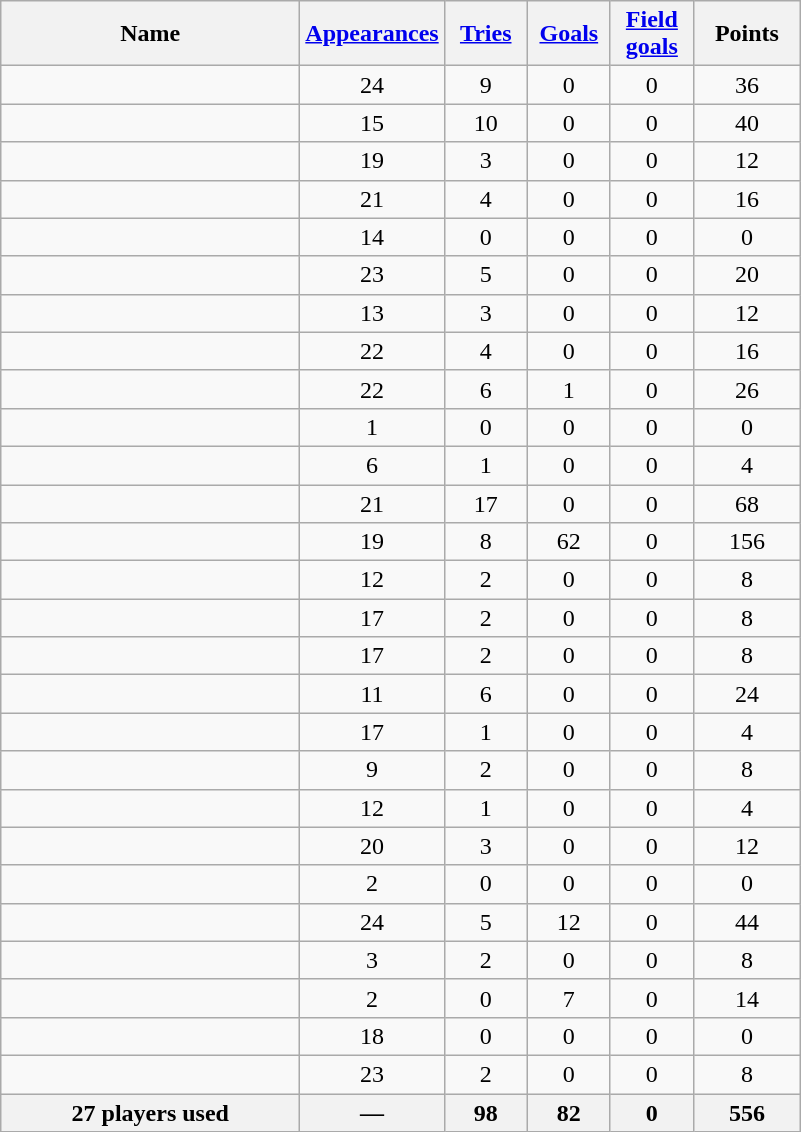<table class="wikitable sortable" style="text-align: center;">
<tr>
<th style="width:12em">Name</th>
<th><a href='#'>Appearances</a></th>
<th style="width:3em"><a href='#'>Tries</a></th>
<th style="width:3em"><a href='#'>Goals</a></th>
<th style="width:3em"><a href='#'>Field goals</a></th>
<th style="width:4em">Points</th>
</tr>
<tr>
<td style="text-align:left;"></td>
<td>24</td>
<td>9</td>
<td>0</td>
<td>0</td>
<td>36</td>
</tr>
<tr>
<td style="text-align:left;"></td>
<td>15</td>
<td>10</td>
<td>0</td>
<td>0</td>
<td>40</td>
</tr>
<tr>
<td style="text-align:left;"></td>
<td>19</td>
<td>3</td>
<td>0</td>
<td>0</td>
<td>12</td>
</tr>
<tr>
<td style="text-align:left;"></td>
<td>21</td>
<td>4</td>
<td>0</td>
<td>0</td>
<td>16</td>
</tr>
<tr>
<td style="text-align:left;"></td>
<td>14</td>
<td>0</td>
<td>0</td>
<td>0</td>
<td>0</td>
</tr>
<tr>
<td style="text-align:left;"></td>
<td>23</td>
<td>5</td>
<td>0</td>
<td>0</td>
<td>20</td>
</tr>
<tr>
<td style="text-align:left;"></td>
<td>13</td>
<td>3</td>
<td>0</td>
<td>0</td>
<td>12</td>
</tr>
<tr>
<td style="text-align:left;"></td>
<td>22</td>
<td>4</td>
<td>0</td>
<td>0</td>
<td>16</td>
</tr>
<tr>
<td style="text-align:left;"></td>
<td>22</td>
<td>6</td>
<td>1</td>
<td>0</td>
<td>26</td>
</tr>
<tr>
<td style="text-align:left;"></td>
<td>1</td>
<td>0</td>
<td>0</td>
<td>0</td>
<td>0</td>
</tr>
<tr>
<td style="text-align:left;"></td>
<td>6</td>
<td>1</td>
<td>0</td>
<td>0</td>
<td>4</td>
</tr>
<tr>
<td style="text-align:left;"></td>
<td>21</td>
<td>17</td>
<td>0</td>
<td>0</td>
<td>68</td>
</tr>
<tr>
<td style="text-align:left;"></td>
<td>19</td>
<td>8</td>
<td>62</td>
<td>0</td>
<td>156</td>
</tr>
<tr>
<td style="text-align:left;"></td>
<td>12</td>
<td>2</td>
<td>0</td>
<td>0</td>
<td>8</td>
</tr>
<tr>
<td style="text-align:left;"></td>
<td>17</td>
<td>2</td>
<td>0</td>
<td>0</td>
<td>8</td>
</tr>
<tr>
<td style="text-align:left;"></td>
<td>17</td>
<td>2</td>
<td>0</td>
<td>0</td>
<td>8</td>
</tr>
<tr>
<td style="text-align:left;"></td>
<td>11</td>
<td>6</td>
<td>0</td>
<td>0</td>
<td>24</td>
</tr>
<tr>
<td style="text-align:left;"></td>
<td>17</td>
<td>1</td>
<td>0</td>
<td>0</td>
<td>4</td>
</tr>
<tr>
<td style="text-align:left;"></td>
<td>9</td>
<td>2</td>
<td>0</td>
<td>0</td>
<td>8</td>
</tr>
<tr>
<td style="text-align:left;"></td>
<td>12</td>
<td>1</td>
<td>0</td>
<td>0</td>
<td>4</td>
</tr>
<tr>
<td style="text-align:left;"></td>
<td>20</td>
<td>3</td>
<td>0</td>
<td>0</td>
<td>12</td>
</tr>
<tr>
<td style="text-align:left;"></td>
<td>2</td>
<td>0</td>
<td>0</td>
<td>0</td>
<td>0</td>
</tr>
<tr>
<td style="text-align:left;"></td>
<td>24</td>
<td>5</td>
<td>12</td>
<td>0</td>
<td>44</td>
</tr>
<tr>
<td style="text-align:left;"></td>
<td>3</td>
<td>2</td>
<td>0</td>
<td>0</td>
<td>8</td>
</tr>
<tr>
<td style="text-align:left;"></td>
<td>2</td>
<td>0</td>
<td>7</td>
<td>0</td>
<td>14</td>
</tr>
<tr>
<td style="text-align:left;"></td>
<td>18</td>
<td>0</td>
<td>0</td>
<td>0</td>
<td>0</td>
</tr>
<tr>
<td style="text-align:left;"></td>
<td>23</td>
<td>2</td>
<td>0</td>
<td>0</td>
<td>8</td>
</tr>
<tr class="sortbottom">
<th>27 players used</th>
<th>—</th>
<th>98</th>
<th>82</th>
<th>0</th>
<th>556</th>
</tr>
</table>
